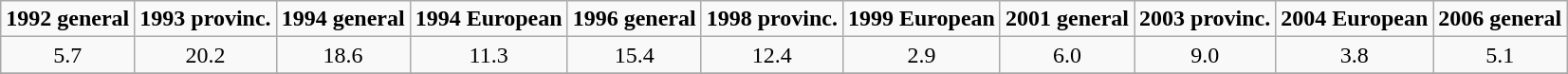<table class="wikitable" style="text-align:center">
<tr>
<td><strong>1992 general</strong></td>
<td><strong>1993 provinc.</strong></td>
<td><strong>1994 general</strong></td>
<td><strong>1994 European</strong></td>
<td><strong>1996 general</strong></td>
<td><strong>1998 provinc.</strong></td>
<td><strong>1999 European</strong></td>
<td><strong>2001 general</strong></td>
<td><strong>2003 provinc.</strong></td>
<td><strong>2004 European</strong></td>
<td><strong>2006 general</strong></td>
</tr>
<tr>
<td>5.7</td>
<td>20.2</td>
<td>18.6</td>
<td>11.3</td>
<td>15.4</td>
<td>12.4</td>
<td>2.9</td>
<td>6.0</td>
<td>9.0</td>
<td>3.8</td>
<td>5.1</td>
</tr>
<tr>
</tr>
</table>
